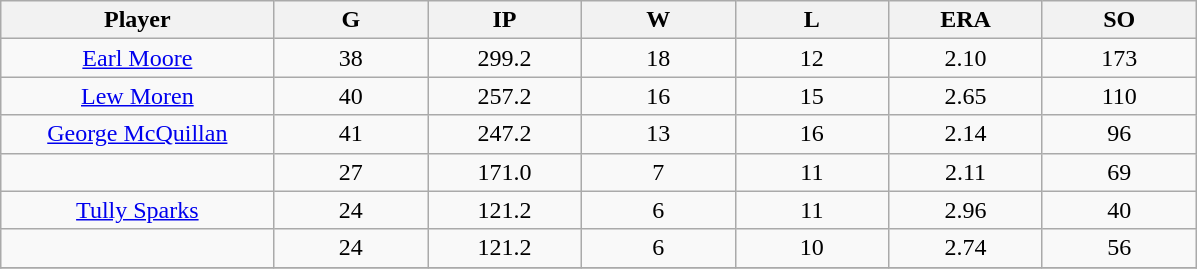<table class="wikitable sortable">
<tr>
<th bgcolor="#DDDDFF" width="16%">Player</th>
<th bgcolor="#DDDDFF" width="9%">G</th>
<th bgcolor="#DDDDFF" width="9%">IP</th>
<th bgcolor="#DDDDFF" width="9%">W</th>
<th bgcolor="#DDDDFF" width="9%">L</th>
<th bgcolor="#DDDDFF" width="9%">ERA</th>
<th bgcolor="#DDDDFF" width="9%">SO</th>
</tr>
<tr align="center">
<td><a href='#'>Earl Moore</a></td>
<td>38</td>
<td>299.2</td>
<td>18</td>
<td>12</td>
<td>2.10</td>
<td>173</td>
</tr>
<tr align="center">
<td><a href='#'>Lew Moren</a></td>
<td>40</td>
<td>257.2</td>
<td>16</td>
<td>15</td>
<td>2.65</td>
<td>110</td>
</tr>
<tr align="center">
<td><a href='#'>George McQuillan</a></td>
<td>41</td>
<td>247.2</td>
<td>13</td>
<td>16</td>
<td>2.14</td>
<td>96</td>
</tr>
<tr align="center">
<td></td>
<td>27</td>
<td>171.0</td>
<td>7</td>
<td>11</td>
<td>2.11</td>
<td>69</td>
</tr>
<tr align="center">
<td><a href='#'>Tully Sparks</a></td>
<td>24</td>
<td>121.2</td>
<td>6</td>
<td>11</td>
<td>2.96</td>
<td>40</td>
</tr>
<tr align="center">
<td></td>
<td>24</td>
<td>121.2</td>
<td>6</td>
<td>10</td>
<td>2.74</td>
<td>56</td>
</tr>
<tr align="center">
</tr>
</table>
